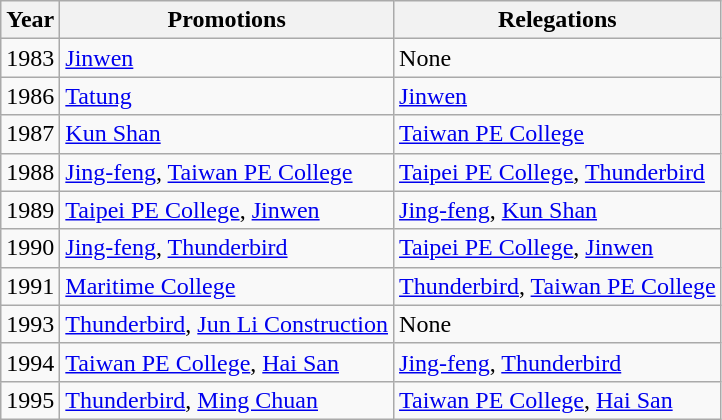<table class="wikitable">
<tr>
<th>Year</th>
<th>Promotions</th>
<th>Relegations</th>
</tr>
<tr>
<td>1983</td>
<td><a href='#'>Jinwen</a></td>
<td>None</td>
</tr>
<tr>
<td>1986</td>
<td><a href='#'>Tatung</a></td>
<td><a href='#'>Jinwen</a></td>
</tr>
<tr>
<td>1987</td>
<td><a href='#'>Kun Shan</a></td>
<td><a href='#'>Taiwan PE College</a></td>
</tr>
<tr>
<td>1988</td>
<td><a href='#'>Jing-feng</a>, <a href='#'>Taiwan PE College</a></td>
<td><a href='#'>Taipei PE College</a>, <a href='#'>Thunderbird</a></td>
</tr>
<tr>
<td>1989</td>
<td><a href='#'>Taipei PE College</a>, <a href='#'>Jinwen</a></td>
<td><a href='#'>Jing-feng</a>, <a href='#'>Kun Shan</a></td>
</tr>
<tr>
<td>1990</td>
<td><a href='#'>Jing-feng</a>, <a href='#'>Thunderbird</a></td>
<td><a href='#'>Taipei PE College</a>, <a href='#'>Jinwen</a></td>
</tr>
<tr>
<td>1991</td>
<td><a href='#'>Maritime College</a></td>
<td><a href='#'>Thunderbird</a>, <a href='#'>Taiwan PE College</a></td>
</tr>
<tr>
<td>1993</td>
<td><a href='#'>Thunderbird</a>, <a href='#'>Jun Li Construction</a></td>
<td>None</td>
</tr>
<tr>
<td>1994</td>
<td><a href='#'>Taiwan PE College</a>, <a href='#'>Hai San</a></td>
<td><a href='#'>Jing-feng</a>, <a href='#'>Thunderbird</a></td>
</tr>
<tr>
<td>1995</td>
<td><a href='#'>Thunderbird</a>, <a href='#'>Ming Chuan</a></td>
<td><a href='#'>Taiwan PE College</a>, <a href='#'>Hai San</a></td>
</tr>
</table>
